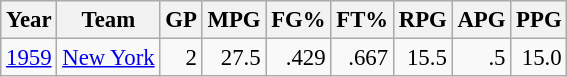<table class="wikitable sortable" style="font-size:95%; text-align:right;">
<tr>
<th>Year</th>
<th>Team</th>
<th>GP</th>
<th>MPG</th>
<th>FG%</th>
<th>FT%</th>
<th>RPG</th>
<th>APG</th>
<th>PPG</th>
</tr>
<tr>
<td style="text-align:left;"><a href='#'>1959</a></td>
<td style="text-align:left;"><a href='#'>New York</a></td>
<td>2</td>
<td>27.5</td>
<td>.429</td>
<td>.667</td>
<td>15.5</td>
<td>.5</td>
<td>15.0</td>
</tr>
</table>
